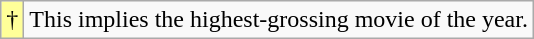<table class="wikitable">
<tr>
<td style="background-color:#FFFF99">†</td>
<td>This implies the highest-grossing movie of the year.</td>
</tr>
</table>
